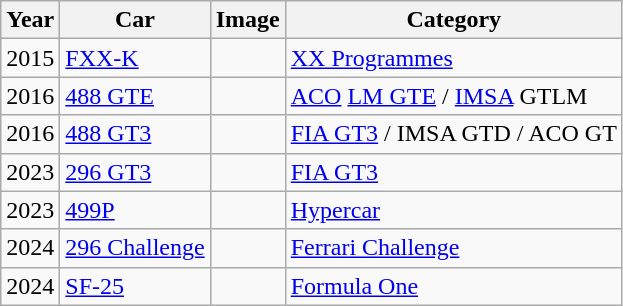<table class="wikitable">
<tr>
<th>Year</th>
<th>Car</th>
<th>Image</th>
<th>Category</th>
</tr>
<tr>
<td>2015</td>
<td><a href='#'>FXX-K</a></td>
<td></td>
<td><a href='#'>XX Programmes</a></td>
</tr>
<tr>
<td>2016</td>
<td><a href='#'>488 GTE</a></td>
<td></td>
<td><a href='#'>ACO</a> <a href='#'>LM GTE</a> / <a href='#'>IMSA</a> GTLM</td>
</tr>
<tr>
<td>2016</td>
<td><a href='#'>488 GT3</a></td>
<td></td>
<td><a href='#'>FIA GT3</a> / IMSA GTD / ACO GT</td>
</tr>
<tr>
<td>2023</td>
<td><a href='#'>296 GT3</a></td>
<td></td>
<td><a href='#'>FIA GT3</a></td>
</tr>
<tr>
<td>2023</td>
<td><a href='#'>499P</a></td>
<td></td>
<td><a href='#'>Hypercar</a></td>
</tr>
<tr>
<td>2024</td>
<td><a href='#'>296 Challenge</a></td>
<td></td>
<td><a href='#'>Ferrari Challenge</a></td>
</tr>
<tr>
<td>2024</td>
<td><a href='#'>SF-25</a></td>
<td></td>
<td><a href='#'>Formula One</a></td>
</tr>
</table>
